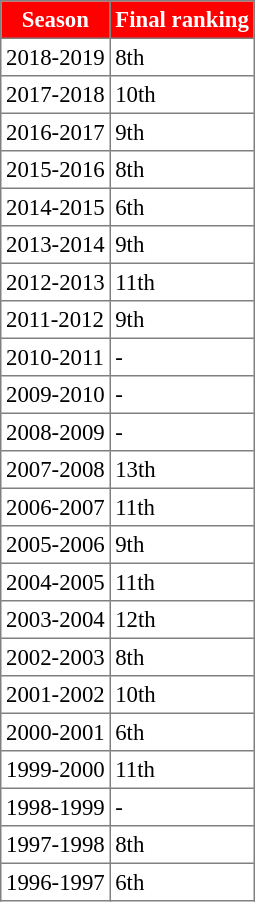<table style="background-color:#FFFFFF; font-size: 95%; border: gray solid 1px; border-collapse: collapse;" cellpadding="3" cellspacing="0" border="1">
<tr style="background-color:#FF0000; color:#FFFFFF;">
<th>Season</th>
<th>Final ranking</th>
</tr>
<tr>
<td>2018-2019</td>
<td>8th</td>
</tr>
<tr>
<td>2017-2018</td>
<td>10th</td>
</tr>
<tr>
<td>2016-2017</td>
<td>9th</td>
</tr>
<tr>
<td>2015-2016</td>
<td>8th</td>
</tr>
<tr>
<td>2014-2015</td>
<td>6th</td>
</tr>
<tr>
<td>2013-2014</td>
<td>9th</td>
</tr>
<tr>
<td>2012-2013</td>
<td>11th</td>
</tr>
<tr>
<td>2011-2012</td>
<td>9th</td>
</tr>
<tr>
<td>2010-2011</td>
<td>-</td>
</tr>
<tr>
<td>2009-2010</td>
<td>-</td>
</tr>
<tr>
<td>2008-2009</td>
<td>-</td>
</tr>
<tr>
<td>2007-2008</td>
<td>13th</td>
</tr>
<tr>
<td>2006-2007</td>
<td>11th</td>
</tr>
<tr>
<td>2005-2006</td>
<td>9th</td>
</tr>
<tr>
<td>2004-2005</td>
<td>11th</td>
</tr>
<tr>
<td>2003-2004</td>
<td>12th</td>
</tr>
<tr>
<td>2002-2003</td>
<td>8th</td>
</tr>
<tr>
<td>2001-2002</td>
<td>10th</td>
</tr>
<tr>
<td>2000-2001</td>
<td>6th</td>
</tr>
<tr>
<td>1999-2000</td>
<td>11th</td>
</tr>
<tr>
<td>1998-1999</td>
<td>-</td>
</tr>
<tr>
<td>1997-1998</td>
<td>8th</td>
</tr>
<tr>
<td>1996-1997</td>
<td>6th</td>
</tr>
</table>
